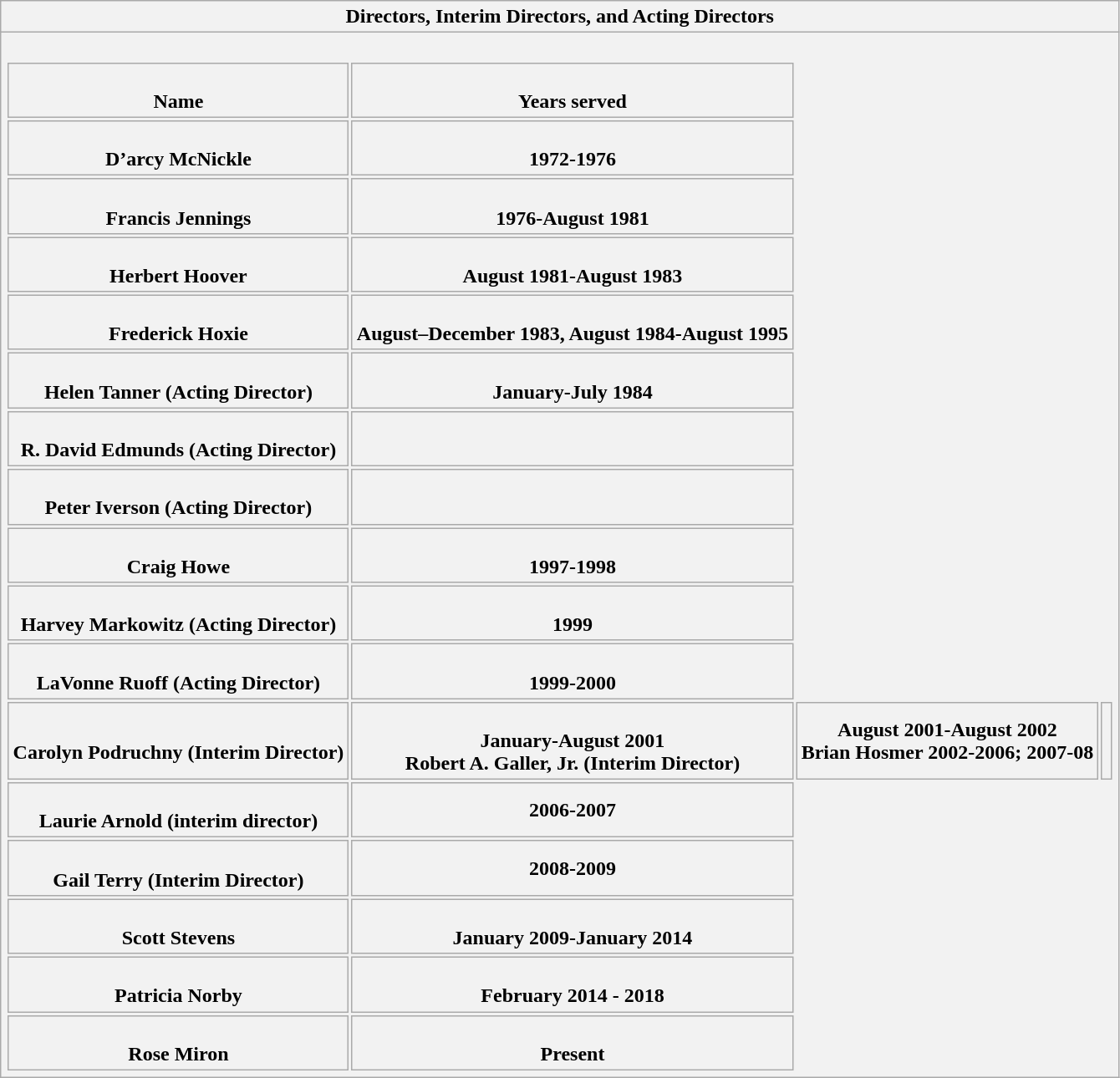<table class="wikitable">
<tr>
<th>Directors, Interim Directors, and Acting Directors</th>
</tr>
<tr>
<th><br><table class="MsoTableGrid">
<tr>
<td><br>Name</td>
<td><br>Years served</td>
</tr>
<tr>
<td><br>D’arcy McNickle</td>
<td><br>1972-1976</td>
</tr>
<tr>
<td><br>Francis Jennings</td>
<td><br>1976-August 1981</td>
</tr>
<tr>
<td><br>Herbert Hoover</td>
<td><br>August 1981-August 1983</td>
</tr>
<tr>
<td><br>Frederick Hoxie</td>
<td><br>August–December 1983, August 1984-August 1995</td>
</tr>
<tr>
<td><br>Helen Tanner (Acting Director)</td>
<td><br>January-July 1984</td>
</tr>
<tr>
<td><br>R. David Edmunds (Acting Director)</td>
<td></td>
</tr>
<tr>
<td><br>Peter Iverson (Acting Director)</td>
<td></td>
</tr>
<tr>
<td><br>Craig Howe</td>
<td><br>1997-1998</td>
</tr>
<tr>
<td><br>Harvey Markowitz (Acting Director)</td>
<td><br>1999</td>
</tr>
<tr>
<td><br>LaVonne Ruoff (Acting Director)</td>
<td><br>1999-2000</td>
</tr>
<tr>
<td><br>Carolyn Podruchny (Interim Director)</td>
<td><br>January-August 2001<br>Robert A. Galler, Jr. (Interim Director)</td>
<td>August 2001-August 2002<br>Brian Hosmer  2002-2006; 2007-08</td>
<td></td>
</tr>
<tr>
<td><br>Laurie Arnold (interim director)</td>
<td>2006-2007</td>
</tr>
<tr>
<td><br>Gail Terry (Interim Director)</td>
<td>2008-2009</td>
</tr>
<tr>
<td><br>Scott Stevens</td>
<td><br>January 2009-January 2014</td>
</tr>
<tr>
<td><br>Patricia Norby</td>
<td><br>February 2014 - 2018</td>
</tr>
<tr>
<td><br>Rose Miron</td>
<td><br>Present</td>
</tr>
</table>
</th>
</tr>
</table>
